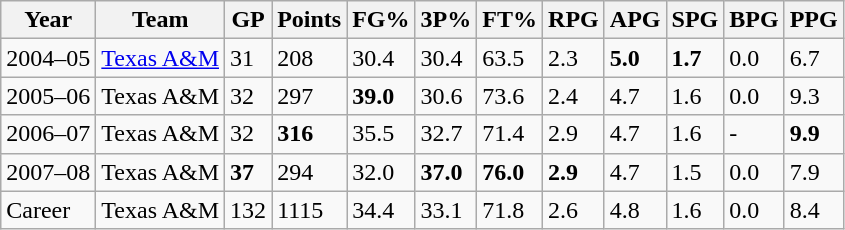<table class="wikitable">
<tr>
<th>Year</th>
<th>Team</th>
<th>GP</th>
<th>Points</th>
<th>FG%</th>
<th>3P%</th>
<th>FT%</th>
<th>RPG</th>
<th>APG</th>
<th>SPG</th>
<th>BPG</th>
<th>PPG</th>
</tr>
<tr>
<td>2004–05</td>
<td><a href='#'>Texas A&M</a></td>
<td>31</td>
<td>208</td>
<td>30.4</td>
<td>30.4</td>
<td>63.5</td>
<td>2.3</td>
<td><strong>5.0</strong></td>
<td><strong>1.7</strong></td>
<td>0.0</td>
<td>6.7</td>
</tr>
<tr>
<td>2005–06</td>
<td>Texas A&M</td>
<td>32</td>
<td>297</td>
<td><strong>39.0</strong></td>
<td>30.6</td>
<td>73.6</td>
<td>2.4</td>
<td>4.7</td>
<td>1.6</td>
<td>0.0</td>
<td>9.3</td>
</tr>
<tr>
<td>2006–07</td>
<td>Texas A&M</td>
<td>32</td>
<td><strong>316</strong></td>
<td>35.5</td>
<td>32.7</td>
<td>71.4</td>
<td>2.9</td>
<td>4.7</td>
<td>1.6</td>
<td>-</td>
<td><strong>9.9</strong></td>
</tr>
<tr>
<td>2007–08</td>
<td>Texas A&M</td>
<td><strong>37</strong></td>
<td>294</td>
<td>32.0</td>
<td><strong>37.0</strong></td>
<td><strong>76.0</strong></td>
<td><strong>2.9</strong></td>
<td>4.7</td>
<td>1.5</td>
<td>0.0</td>
<td>7.9</td>
</tr>
<tr>
<td>Career</td>
<td>Texas A&M</td>
<td>132</td>
<td>1115</td>
<td>34.4</td>
<td>33.1</td>
<td>71.8</td>
<td>2.6</td>
<td>4.8</td>
<td>1.6</td>
<td>0.0</td>
<td>8.4</td>
</tr>
</table>
